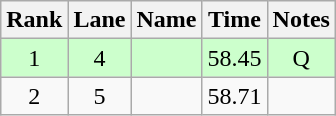<table class="wikitable sortable" style="text-align:center">
<tr>
<th>Rank</th>
<th>Lane</th>
<th>Name</th>
<th>Time</th>
<th>Notes</th>
</tr>
<tr bgcolor=ccffcc>
<td>1</td>
<td>4</td>
<td align=left></td>
<td>58.45</td>
<td>Q</td>
</tr>
<tr>
<td>2</td>
<td>5</td>
<td align=left></td>
<td>58.71</td>
<td></td>
</tr>
</table>
